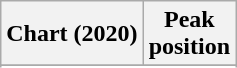<table class="wikitable sortable plainrowheaders" style="text-align:center">
<tr>
<th scope="col">Chart (2020)</th>
<th scope="col">Peak<br>position</th>
</tr>
<tr>
</tr>
<tr>
</tr>
<tr>
</tr>
<tr>
</tr>
<tr>
</tr>
<tr>
</tr>
</table>
